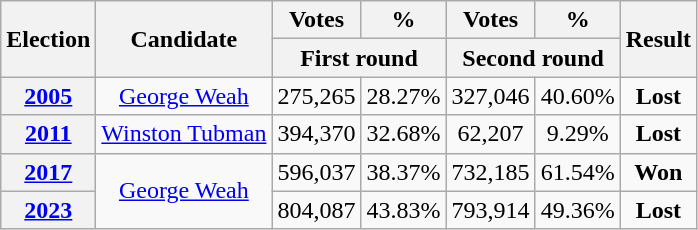<table class=wikitable style=text-align:center>
<tr>
<th rowspan="2">Election</th>
<th rowspan="2">Candidate</th>
<th>Votes</th>
<th>%</th>
<th>Votes</th>
<th>%</th>
<th rowspan="2">Result</th>
</tr>
<tr>
<th colspan="2">First round</th>
<th colspan="2">Second round</th>
</tr>
<tr>
<th><a href='#'>2005</a></th>
<td><a href='#'>George Weah</a></td>
<td>275,265</td>
<td>28.27%</td>
<td>327,046</td>
<td>40.60%</td>
<td><strong>Lost</strong> </td>
</tr>
<tr>
<th><a href='#'>2011</a></th>
<td><a href='#'>Winston Tubman</a></td>
<td>394,370</td>
<td>32.68%</td>
<td>62,207</td>
<td>9.29%</td>
<td><strong>Lost</strong> </td>
</tr>
<tr>
<th><a href='#'>2017</a></th>
<td rowspan=2><a href='#'>George Weah</a></td>
<td>596,037</td>
<td>38.37%</td>
<td>732,185</td>
<td>61.54%</td>
<td><strong>Won</strong> </td>
</tr>
<tr>
<th><a href='#'>2023</a></th>
<td>804,087</td>
<td>43.83%</td>
<td>793,914</td>
<td>49.36%</td>
<td><strong>Lost </strong> </td>
</tr>
</table>
